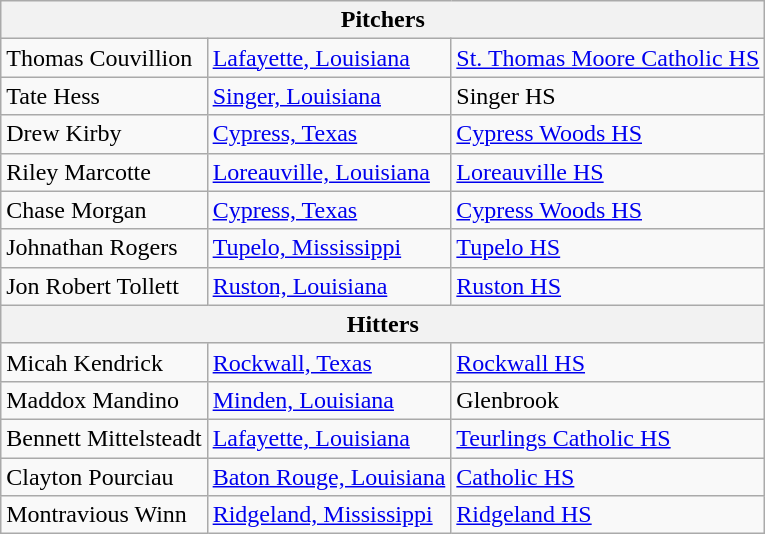<table class="wikitable">
<tr>
<th colspan=3>Pitchers</th>
</tr>
<tr>
<td>Thomas Couvillion</td>
<td><a href='#'>Lafayette, Louisiana</a></td>
<td><a href='#'>St. Thomas Moore Catholic HS</a></td>
</tr>
<tr>
<td>Tate Hess</td>
<td><a href='#'>Singer, Louisiana</a></td>
<td>Singer HS</td>
</tr>
<tr>
<td>Drew Kirby</td>
<td><a href='#'>Cypress, Texas</a></td>
<td><a href='#'>Cypress Woods HS</a></td>
</tr>
<tr>
<td>Riley Marcotte</td>
<td><a href='#'>Loreauville, Louisiana</a></td>
<td><a href='#'>Loreauville HS</a></td>
</tr>
<tr>
<td>Chase Morgan</td>
<td><a href='#'>Cypress, Texas</a></td>
<td><a href='#'>Cypress Woods HS</a></td>
</tr>
<tr>
<td>Johnathan Rogers</td>
<td><a href='#'>Tupelo, Mississippi</a></td>
<td><a href='#'>Tupelo HS</a></td>
</tr>
<tr>
<td>Jon Robert Tollett</td>
<td><a href='#'>Ruston, Louisiana</a></td>
<td><a href='#'>Ruston HS</a></td>
</tr>
<tr>
<th colspan=3>Hitters</th>
</tr>
<tr>
<td>Micah Kendrick</td>
<td><a href='#'>Rockwall, Texas</a></td>
<td><a href='#'>Rockwall HS</a></td>
</tr>
<tr>
<td>Maddox Mandino</td>
<td><a href='#'>Minden, Louisiana</a></td>
<td>Glenbrook</td>
</tr>
<tr>
<td>Bennett Mittelsteadt</td>
<td><a href='#'>Lafayette, Louisiana</a></td>
<td><a href='#'>Teurlings Catholic HS</a></td>
</tr>
<tr>
<td>Clayton Pourciau</td>
<td><a href='#'>Baton Rouge, Louisiana</a></td>
<td><a href='#'>Catholic HS</a></td>
</tr>
<tr>
<td>Montravious Winn</td>
<td><a href='#'>Ridgeland, Mississippi</a></td>
<td><a href='#'>Ridgeland HS</a></td>
</tr>
</table>
